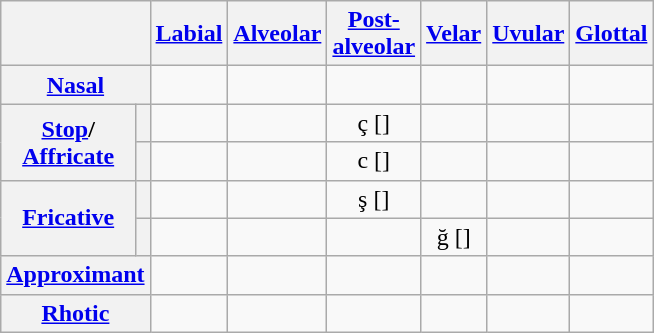<table class="wikitable" style="text-align: center;">
<tr>
<th colspan=2></th>
<th><a href='#'>Labial</a></th>
<th><a href='#'>Alveolar</a></th>
<th><a href='#'>Post-<br>alveolar</a></th>
<th><a href='#'>Velar</a></th>
<th><a href='#'>Uvular</a></th>
<th><a href='#'>Glottal</a></th>
</tr>
<tr>
<th colspan=2><a href='#'>Nasal</a></th>
<td></td>
<td></td>
<td></td>
<td></td>
<td></td>
<td></td>
</tr>
<tr>
<th rowspan=2><a href='#'>Stop</a>/<br><a href='#'>Affricate</a></th>
<th></th>
<td></td>
<td></td>
<td>ç []</td>
<td></td>
<td></td>
<td></td>
</tr>
<tr>
<th></th>
<td></td>
<td></td>
<td>c []</td>
<td></td>
<td></td>
<td></td>
</tr>
<tr>
<th rowspan="2"><a href='#'>Fricative</a></th>
<th></th>
<td></td>
<td></td>
<td>ş []</td>
<td></td>
<td></td>
<td></td>
</tr>
<tr>
<th></th>
<td></td>
<td></td>
<td></td>
<td>ğ []</td>
<td></td>
<td></td>
</tr>
<tr>
<th colspan="2"><a href='#'>Approximant</a></th>
<td></td>
<td></td>
<td></td>
<td></td>
<td></td>
<td></td>
</tr>
<tr>
<th colspan="2"><a href='#'>Rhotic</a></th>
<td></td>
<td></td>
<td></td>
<td></td>
<td></td>
<td></td>
</tr>
</table>
